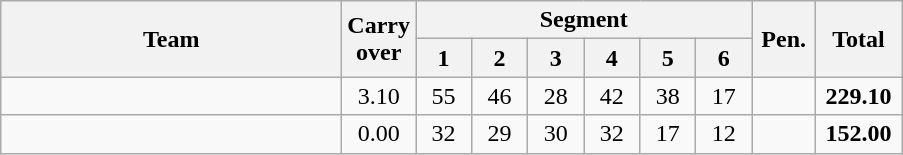<table class=wikitable style="text-align:center">
<tr>
<th rowspan="2" width=220>Team</th>
<th rowspan=2 width=40>Carry over</th>
<th colspan=6>Segment</th>
<th rowspan=2 width=35>Pen.</th>
<th rowspan=2 width=50>Total</th>
</tr>
<tr>
<th width=30>1</th>
<th width=30>2</th>
<th width=30>3</th>
<th width=30>4</th>
<th width=30>5</th>
<th width=30>6</th>
</tr>
<tr>
<td align=left><strong></strong></td>
<td>3.10</td>
<td>55</td>
<td>46</td>
<td>28</td>
<td>42</td>
<td>38</td>
<td>17</td>
<td></td>
<td><strong>229.10</strong></td>
</tr>
<tr>
<td align=left></td>
<td>0.00</td>
<td>32</td>
<td>29</td>
<td>30</td>
<td>32</td>
<td>17</td>
<td>12</td>
<td></td>
<td><strong>152.00</strong></td>
</tr>
</table>
